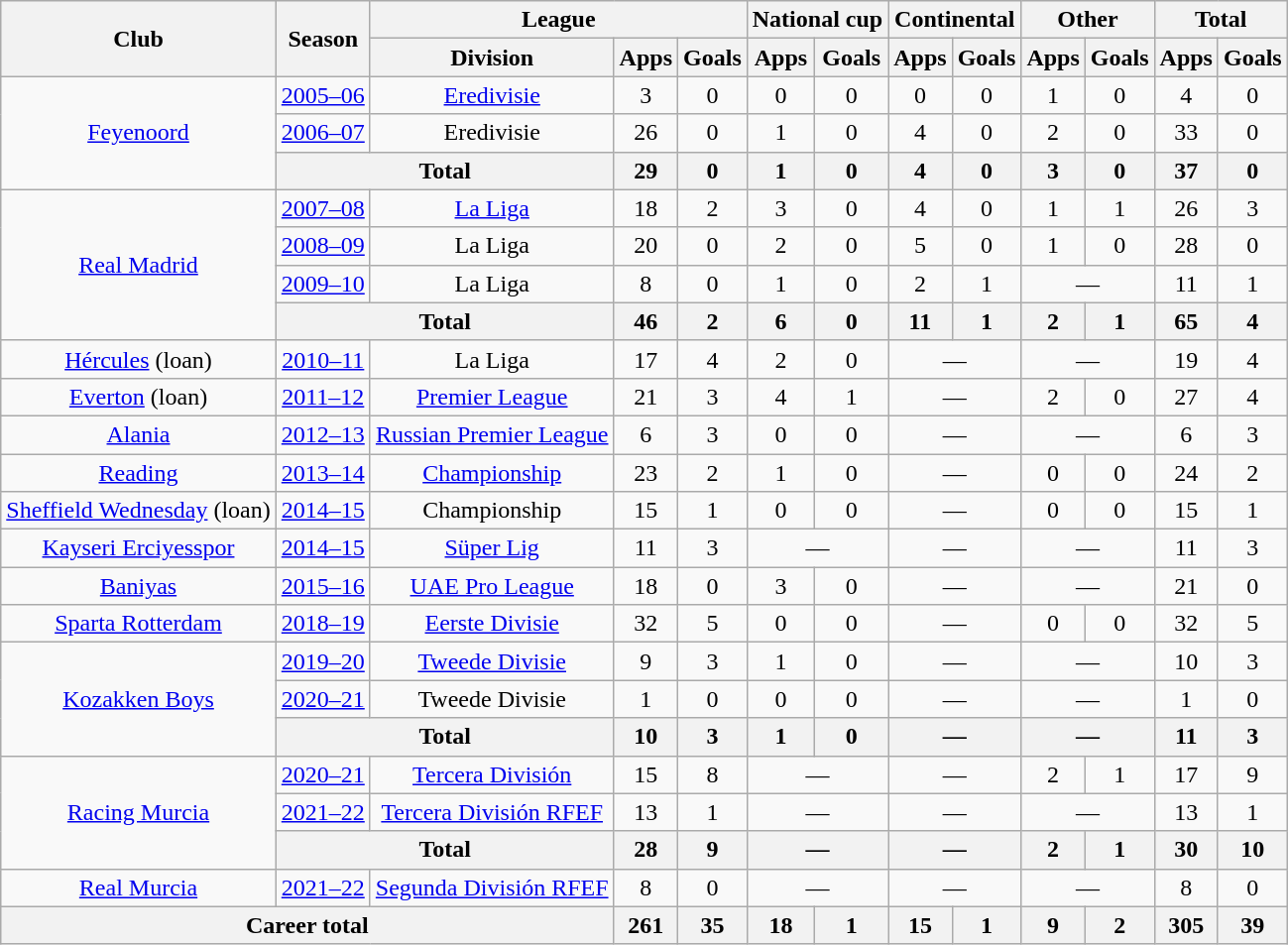<table class="wikitable" style="text-align:center">
<tr>
<th rowspan="2">Club</th>
<th rowspan="2">Season</th>
<th colspan="3">League</th>
<th colspan="2">National cup</th>
<th colspan="2">Continental</th>
<th colspan="2">Other</th>
<th colspan="2">Total</th>
</tr>
<tr>
<th>Division</th>
<th>Apps</th>
<th>Goals</th>
<th>Apps</th>
<th>Goals</th>
<th>Apps</th>
<th>Goals</th>
<th>Apps</th>
<th>Goals</th>
<th>Apps</th>
<th>Goals</th>
</tr>
<tr>
<td rowspan="3"><a href='#'>Feyenoord</a></td>
<td><a href='#'>2005–06</a></td>
<td><a href='#'>Eredivisie</a></td>
<td>3</td>
<td>0</td>
<td>0</td>
<td>0</td>
<td>0</td>
<td>0</td>
<td>1</td>
<td>0</td>
<td>4</td>
<td>0</td>
</tr>
<tr>
<td><a href='#'>2006–07</a></td>
<td>Eredivisie</td>
<td>26</td>
<td>0</td>
<td>1</td>
<td>0</td>
<td>4</td>
<td>0</td>
<td>2</td>
<td>0</td>
<td>33</td>
<td>0</td>
</tr>
<tr>
<th colspan="2">Total</th>
<th>29</th>
<th>0</th>
<th>1</th>
<th>0</th>
<th>4</th>
<th>0</th>
<th>3</th>
<th>0</th>
<th>37</th>
<th>0</th>
</tr>
<tr>
<td rowspan="4"><a href='#'>Real Madrid</a></td>
<td><a href='#'>2007–08</a></td>
<td><a href='#'>La Liga</a></td>
<td>18</td>
<td>2</td>
<td>3</td>
<td>0</td>
<td>4</td>
<td>0</td>
<td>1</td>
<td>1</td>
<td>26</td>
<td>3</td>
</tr>
<tr>
<td><a href='#'>2008–09</a></td>
<td>La Liga</td>
<td>20</td>
<td>0</td>
<td>2</td>
<td>0</td>
<td>5</td>
<td>0</td>
<td>1</td>
<td>0</td>
<td>28</td>
<td>0</td>
</tr>
<tr>
<td><a href='#'>2009–10</a></td>
<td>La Liga</td>
<td>8</td>
<td>0</td>
<td>1</td>
<td>0</td>
<td>2</td>
<td>1</td>
<td colspan="2">—</td>
<td>11</td>
<td>1</td>
</tr>
<tr>
<th colspan="2">Total</th>
<th>46</th>
<th>2</th>
<th>6</th>
<th>0</th>
<th>11</th>
<th>1</th>
<th>2</th>
<th>1</th>
<th>65</th>
<th>4</th>
</tr>
<tr>
<td><a href='#'>Hércules</a> (loan)</td>
<td><a href='#'>2010–11</a></td>
<td>La Liga</td>
<td>17</td>
<td>4</td>
<td>2</td>
<td>0</td>
<td colspan="2">—</td>
<td colspan="2">—</td>
<td>19</td>
<td>4</td>
</tr>
<tr>
<td><a href='#'>Everton</a> (loan)</td>
<td><a href='#'>2011–12</a></td>
<td><a href='#'>Premier League</a></td>
<td>21</td>
<td>3</td>
<td>4</td>
<td>1</td>
<td colspan="2">—</td>
<td>2</td>
<td>0</td>
<td>27</td>
<td>4</td>
</tr>
<tr>
<td><a href='#'>Alania</a></td>
<td><a href='#'>2012–13</a></td>
<td><a href='#'>Russian Premier League</a></td>
<td>6</td>
<td>3</td>
<td>0</td>
<td>0</td>
<td colspan="2">—</td>
<td colspan="2">—</td>
<td>6</td>
<td>3</td>
</tr>
<tr>
<td><a href='#'>Reading</a></td>
<td><a href='#'>2013–14</a></td>
<td><a href='#'>Championship</a></td>
<td>23</td>
<td>2</td>
<td>1</td>
<td>0</td>
<td colspan="2">—</td>
<td>0</td>
<td>0</td>
<td>24</td>
<td>2</td>
</tr>
<tr>
<td><a href='#'>Sheffield Wednesday</a> (loan)</td>
<td><a href='#'>2014–15</a></td>
<td>Championship</td>
<td>15</td>
<td>1</td>
<td>0</td>
<td>0</td>
<td colspan="2">—</td>
<td>0</td>
<td>0</td>
<td>15</td>
<td>1</td>
</tr>
<tr>
<td><a href='#'>Kayseri Erciyesspor</a></td>
<td><a href='#'>2014–15</a></td>
<td><a href='#'>Süper Lig</a></td>
<td>11</td>
<td>3</td>
<td colspan="2">—</td>
<td colspan="2">—</td>
<td colspan="2">—</td>
<td>11</td>
<td>3</td>
</tr>
<tr>
<td><a href='#'>Baniyas</a></td>
<td><a href='#'>2015–16</a></td>
<td><a href='#'>UAE Pro League</a></td>
<td>18</td>
<td>0</td>
<td>3</td>
<td>0</td>
<td colspan="2">—</td>
<td colspan="2">—</td>
<td>21</td>
<td>0</td>
</tr>
<tr>
<td><a href='#'>Sparta Rotterdam</a></td>
<td><a href='#'>2018–19</a></td>
<td><a href='#'>Eerste Divisie</a></td>
<td>32</td>
<td>5</td>
<td>0</td>
<td>0</td>
<td colspan="2">—</td>
<td>0</td>
<td>0</td>
<td>32</td>
<td>5</td>
</tr>
<tr>
<td rowspan="3"><a href='#'>Kozakken Boys</a></td>
<td><a href='#'>2019–20</a></td>
<td><a href='#'>Tweede Divisie</a></td>
<td>9</td>
<td>3</td>
<td>1</td>
<td>0</td>
<td colspan="2">—</td>
<td colspan="2">—</td>
<td>10</td>
<td>3</td>
</tr>
<tr>
<td><a href='#'>2020–21</a></td>
<td>Tweede Divisie</td>
<td>1</td>
<td>0</td>
<td>0</td>
<td>0</td>
<td colspan="2">—</td>
<td colspan="2">—</td>
<td>1</td>
<td>0</td>
</tr>
<tr>
<th colspan="2">Total</th>
<th>10</th>
<th>3</th>
<th>1</th>
<th>0</th>
<th colspan="2">—</th>
<th colspan="2">—</th>
<th>11</th>
<th>3</th>
</tr>
<tr>
<td rowspan="3"><a href='#'>Racing Murcia</a></td>
<td><a href='#'>2020–21</a></td>
<td><a href='#'>Tercera División</a></td>
<td>15</td>
<td>8</td>
<td colspan="2">—</td>
<td colspan="2">—</td>
<td>2</td>
<td>1</td>
<td>17</td>
<td>9</td>
</tr>
<tr>
<td><a href='#'>2021–22</a></td>
<td><a href='#'>Tercera División RFEF</a></td>
<td>13</td>
<td>1</td>
<td colspan="2">—</td>
<td colspan="2">—</td>
<td colspan="2">—</td>
<td>13</td>
<td>1</td>
</tr>
<tr>
<th colspan="2">Total</th>
<th>28</th>
<th>9</th>
<th colspan="2">—</th>
<th colspan="2">—</th>
<th>2</th>
<th>1</th>
<th>30</th>
<th>10</th>
</tr>
<tr>
<td><a href='#'>Real Murcia</a></td>
<td><a href='#'>2021–22</a></td>
<td><a href='#'>Segunda División RFEF</a></td>
<td>8</td>
<td>0</td>
<td colspan="2">—</td>
<td colspan="2">—</td>
<td colspan="2">—</td>
<td>8</td>
<td>0</td>
</tr>
<tr>
<th colspan="3">Career total</th>
<th>261</th>
<th>35</th>
<th>18</th>
<th>1</th>
<th>15</th>
<th>1</th>
<th>9</th>
<th>2</th>
<th>305</th>
<th>39</th>
</tr>
</table>
